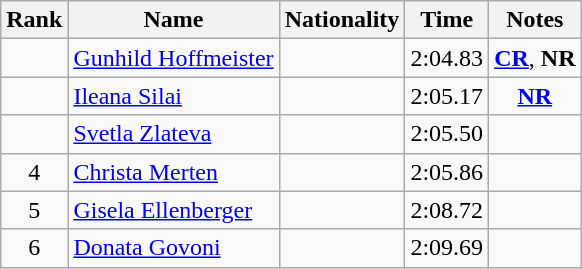<table class="wikitable sortable" style="text-align:center">
<tr>
<th>Rank</th>
<th>Name</th>
<th>Nationality</th>
<th>Time</th>
<th>Notes</th>
</tr>
<tr>
<td></td>
<td align="left"><a href='#'>Gunhild Hoffmeister</a></td>
<td align=left></td>
<td>2:04.83</td>
<td><strong><a href='#'>CR</a></strong>, <strong>NR</strong></td>
</tr>
<tr>
<td></td>
<td align="left"><a href='#'>Ileana Silai</a></td>
<td align=left></td>
<td>2:05.17</td>
<td><strong><a href='#'>NR</a></strong></td>
</tr>
<tr>
<td></td>
<td align="left"><a href='#'>Svetla Zlateva</a></td>
<td align=left></td>
<td>2:05.50</td>
<td></td>
</tr>
<tr>
<td>4</td>
<td align="left"><a href='#'>Christa Merten</a></td>
<td align=left></td>
<td>2:05.86</td>
<td></td>
</tr>
<tr>
<td>5</td>
<td align="left"><a href='#'>Gisela Ellenberger</a></td>
<td align=left></td>
<td>2:08.72</td>
<td></td>
</tr>
<tr>
<td>6</td>
<td align="left"><a href='#'>Donata Govoni</a></td>
<td align=left></td>
<td>2:09.69</td>
<td></td>
</tr>
</table>
